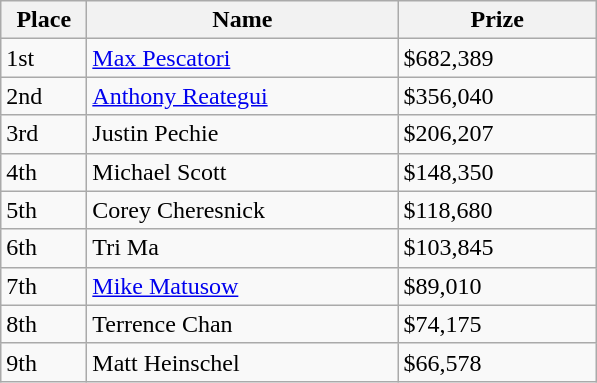<table class="wikitable">
<tr>
<th width="50">Place</th>
<th width="200">Name</th>
<th width="125">Prize</th>
</tr>
<tr>
<td>1st</td>
<td><a href='#'>Max Pescatori</a></td>
<td>$682,389</td>
</tr>
<tr>
<td>2nd</td>
<td><a href='#'>Anthony Reategui</a></td>
<td>$356,040</td>
</tr>
<tr>
<td>3rd</td>
<td>Justin Pechie</td>
<td>$206,207</td>
</tr>
<tr>
<td>4th</td>
<td>Michael Scott</td>
<td>$148,350</td>
</tr>
<tr>
<td>5th</td>
<td>Corey Cheresnick</td>
<td>$118,680</td>
</tr>
<tr>
<td>6th</td>
<td>Tri Ma</td>
<td>$103,845</td>
</tr>
<tr>
<td>7th</td>
<td><a href='#'>Mike Matusow</a></td>
<td>$89,010</td>
</tr>
<tr>
<td>8th</td>
<td>Terrence Chan</td>
<td>$74,175</td>
</tr>
<tr>
<td>9th</td>
<td>Matt Heinschel</td>
<td>$66,578</td>
</tr>
</table>
